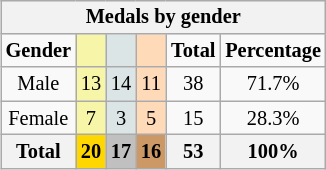<table class="wikitable" style="font-size:85%; float:right">
<tr style="background:#efefef;">
<th colspan=6><strong>Medals by gender</strong></th>
</tr>
<tr align=center>
<td><strong>Gender</strong></td>
<td style="background:#f7f6a8;"></td>
<td style="background:#dce5e5;"></td>
<td style="background:#ffdab9;"></td>
<td><strong>Total</strong></td>
<td><strong>Percentage</strong></td>
</tr>
<tr align=center>
<td>Male</td>
<td style="background:#F7F6A8;">13</td>
<td style="background:#DCE5E5;">14</td>
<td style="background:#FFDAB9;">11</td>
<td>38</td>
<td>71.7%</td>
</tr>
<tr align=center>
<td>Female</td>
<td style="background:#F7F6A8;">7</td>
<td style="background:#DCE5E5;">3</td>
<td style="background:#FFDAB9;">5</td>
<td>15</td>
<td>28.3%</td>
</tr>
<tr align=center>
<th><strong>Total</strong></th>
<th style="background:gold;"><strong>20</strong></th>
<th style="background:silver;"><strong>17</strong></th>
<th style="background:#c96;"><strong>16</strong></th>
<th><strong>53</strong></th>
<th><strong>100%</strong></th>
</tr>
</table>
